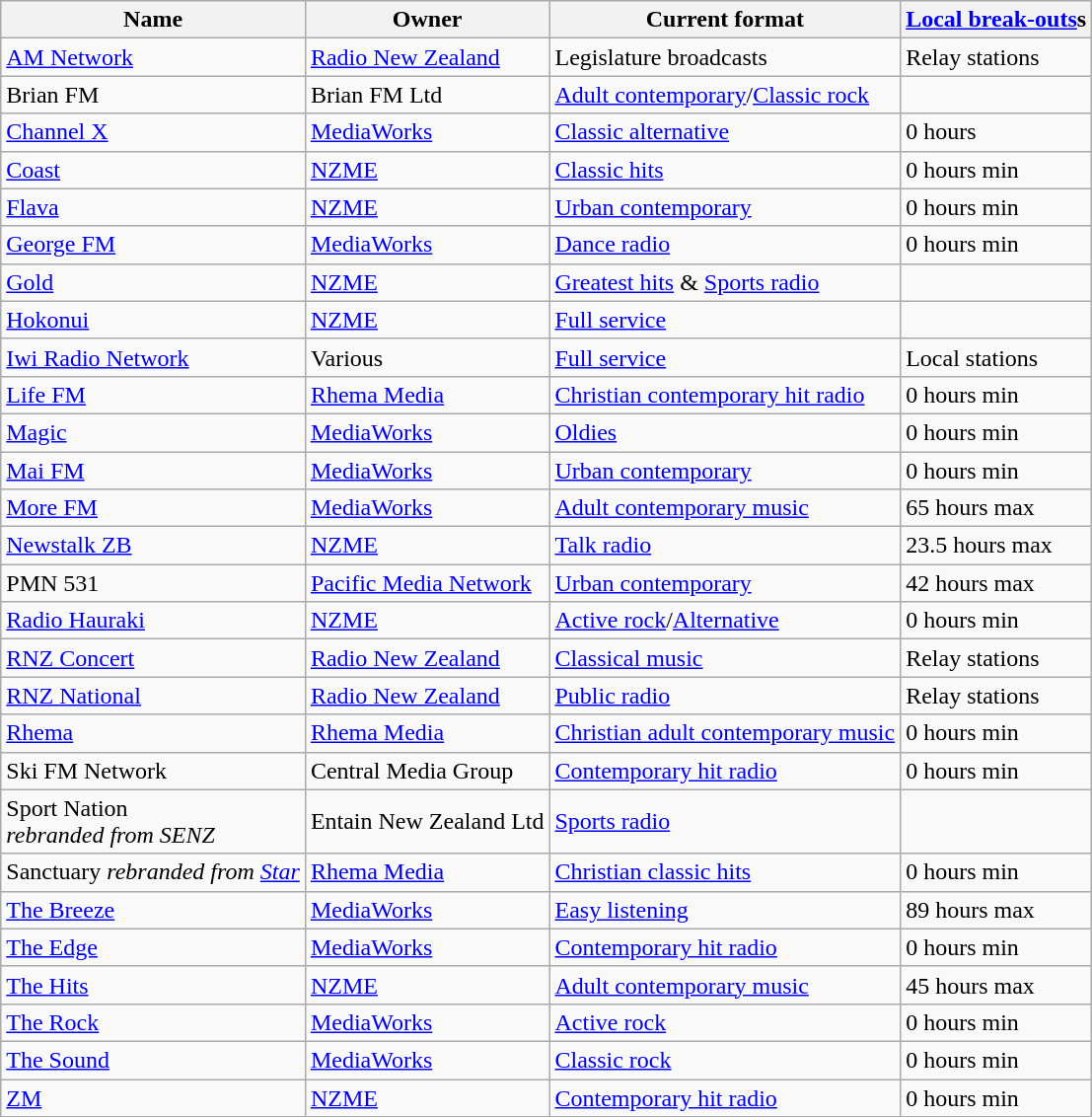<table class="wikitable sortable">
<tr>
<th data-sort-type="number">Name</th>
<th>Owner</th>
<th>Current format</th>
<th data-sort-type="number"><a href='#'>Local break-outs</a>s<br></th>
</tr>
<tr>
<td><a href='#'>AM Network</a></td>
<td><a href='#'>Radio New Zealand</a></td>
<td>Legislature broadcasts</td>
<td>Relay stations</td>
</tr>
<tr>
<td>Brian FM</td>
<td>Brian FM Ltd</td>
<td><a href='#'>Adult contemporary</a>/<a href='#'>Classic rock</a></td>
<td></td>
</tr>
<tr>
<td><a href='#'>Channel X</a></td>
<td><a href='#'>MediaWorks</a></td>
<td><a href='#'>Classic alternative</a></td>
<td>0 hours</td>
</tr>
<tr>
<td><a href='#'>Coast</a></td>
<td><a href='#'>NZME</a></td>
<td><a href='#'>Classic hits</a></td>
<td>0 hours min</td>
</tr>
<tr>
<td><a href='#'>Flava</a></td>
<td><a href='#'>NZME</a></td>
<td><a href='#'>Urban contemporary</a></td>
<td>0 hours min</td>
</tr>
<tr>
<td><a href='#'>George FM</a></td>
<td><a href='#'>MediaWorks</a></td>
<td><a href='#'>Dance radio</a></td>
<td>0 hours min</td>
</tr>
<tr>
<td><a href='#'>Gold</a></td>
<td><a href='#'>NZME</a></td>
<td><a href='#'>Greatest hits</a> & <a href='#'>Sports radio</a></td>
<td></td>
</tr>
<tr>
<td><a href='#'>Hokonui</a></td>
<td><a href='#'>NZME</a></td>
<td><a href='#'>Full service</a></td>
<td></td>
</tr>
<tr>
<td><a href='#'>Iwi Radio Network</a></td>
<td>Various</td>
<td><a href='#'>Full service</a></td>
<td>Local stations</td>
</tr>
<tr>
<td><a href='#'>Life FM</a></td>
<td><a href='#'>Rhema Media</a></td>
<td><a href='#'>Christian contemporary hit radio</a></td>
<td>0 hours min</td>
</tr>
<tr>
<td><a href='#'>Magic</a></td>
<td><a href='#'>MediaWorks</a></td>
<td><a href='#'>Oldies</a></td>
<td>0 hours min</td>
</tr>
<tr>
<td><a href='#'>Mai FM</a></td>
<td><a href='#'>MediaWorks</a></td>
<td><a href='#'>Urban contemporary</a></td>
<td>0 hours min</td>
</tr>
<tr>
<td><a href='#'>More FM</a></td>
<td><a href='#'>MediaWorks</a></td>
<td><a href='#'>Adult contemporary music</a></td>
<td>65 hours max</td>
</tr>
<tr>
<td><a href='#'>Newstalk ZB</a></td>
<td><a href='#'>NZME</a></td>
<td><a href='#'>Talk radio</a></td>
<td>23.5 hours max</td>
</tr>
<tr>
<td>PMN 531</td>
<td><a href='#'>Pacific Media Network</a></td>
<td><a href='#'>Urban contemporary</a></td>
<td>42 hours max</td>
</tr>
<tr>
<td><a href='#'>Radio Hauraki</a></td>
<td><a href='#'>NZME</a></td>
<td><a href='#'>Active rock</a>/<a href='#'>Alternative</a></td>
<td>0 hours min</td>
</tr>
<tr>
<td><a href='#'>RNZ Concert</a></td>
<td><a href='#'>Radio New Zealand</a></td>
<td><a href='#'>Classical music</a></td>
<td>Relay stations</td>
</tr>
<tr>
<td><a href='#'>RNZ National</a></td>
<td><a href='#'>Radio New Zealand</a></td>
<td><a href='#'>Public radio</a></td>
<td>Relay stations</td>
</tr>
<tr>
<td><a href='#'>Rhema</a></td>
<td><a href='#'>Rhema Media</a></td>
<td><a href='#'>Christian adult contemporary music</a></td>
<td>0 hours min</td>
</tr>
<tr>
<td>Ski FM Network</td>
<td>Central Media Group</td>
<td><a href='#'>Contemporary hit radio</a></td>
<td>0 hours min</td>
</tr>
<tr>
<td>Sport Nation <br> <em>rebranded from SENZ</em></td>
<td>Entain New Zealand Ltd</td>
<td><a href='#'>Sports radio</a></td>
<td></td>
</tr>
<tr>
<td>Sanctuary <em>rebranded from <a href='#'>Star</a></em></td>
<td><a href='#'>Rhema Media</a></td>
<td><a href='#'>Christian classic hits</a></td>
<td>0 hours min</td>
</tr>
<tr>
<td><a href='#'>The Breeze</a></td>
<td><a href='#'>MediaWorks</a></td>
<td><a href='#'>Easy listening</a></td>
<td>89 hours max</td>
</tr>
<tr>
<td><a href='#'>The Edge</a></td>
<td><a href='#'>MediaWorks</a></td>
<td><a href='#'>Contemporary hit radio</a></td>
<td>0 hours min</td>
</tr>
<tr>
<td><a href='#'>The Hits</a></td>
<td><a href='#'>NZME</a></td>
<td><a href='#'>Adult contemporary music</a></td>
<td>45 hours max</td>
</tr>
<tr>
<td><a href='#'>The Rock</a></td>
<td><a href='#'>MediaWorks</a></td>
<td><a href='#'>Active rock</a></td>
<td>0 hours min</td>
</tr>
<tr>
<td><a href='#'>The Sound</a></td>
<td><a href='#'>MediaWorks</a></td>
<td><a href='#'>Classic rock</a></td>
<td>0 hours min</td>
</tr>
<tr>
<td><a href='#'>ZM</a></td>
<td><a href='#'>NZME</a></td>
<td><a href='#'>Contemporary hit radio</a></td>
<td>0 hours min</td>
</tr>
</table>
